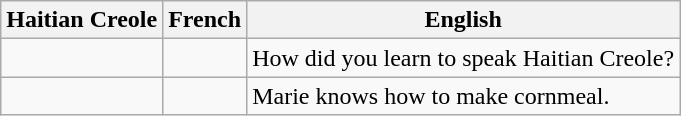<table class="wikitable">
<tr>
<th scope="col">Haitian Creole</th>
<th scope="col">French</th>
<th scope="col">English</th>
</tr>
<tr>
<td></td>
<td></td>
<td>How did you learn to speak Haitian Creole?</td>
</tr>
<tr>
<td></td>
<td></td>
<td>Marie knows how to make cornmeal.</td>
</tr>
</table>
